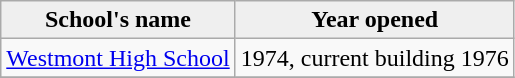<table class="wikitable">
<tr>
<th style="background:#efefef;">School's name</th>
<th style="background:#efefef;">Year opened</th>
</tr>
<tr>
<td><a href='#'>Westmont High School</a></td>
<td>1974, current building 1976</td>
</tr>
<tr>
</tr>
</table>
